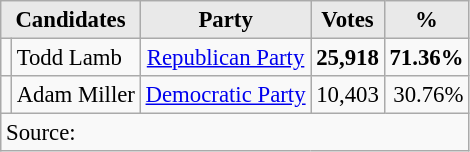<table class=wikitable style="font-size:95%; text-align:right;">
<tr>
<th style="background-color:#E9E9E9" align=center colspan=2>Candidates</th>
<th style="background-color:#E9E9E9" align=center>Party</th>
<th style="background-color:#E9E9E9" align=center>Votes</th>
<th style="background-color:#E9E9E9" align=center>%</th>
</tr>
<tr>
<td></td>
<td align=left>Todd Lamb</td>
<td align=center><a href='#'>Republican Party</a></td>
<td><strong>25,918</strong></td>
<td><strong>71.36%</strong></td>
</tr>
<tr>
<td></td>
<td align=left>Adam Miller</td>
<td align=center><a href='#'>Democratic Party</a></td>
<td>10,403</td>
<td>30.76%</td>
</tr>
<tr>
<td align="left" colspan=6>Source: </td>
</tr>
</table>
